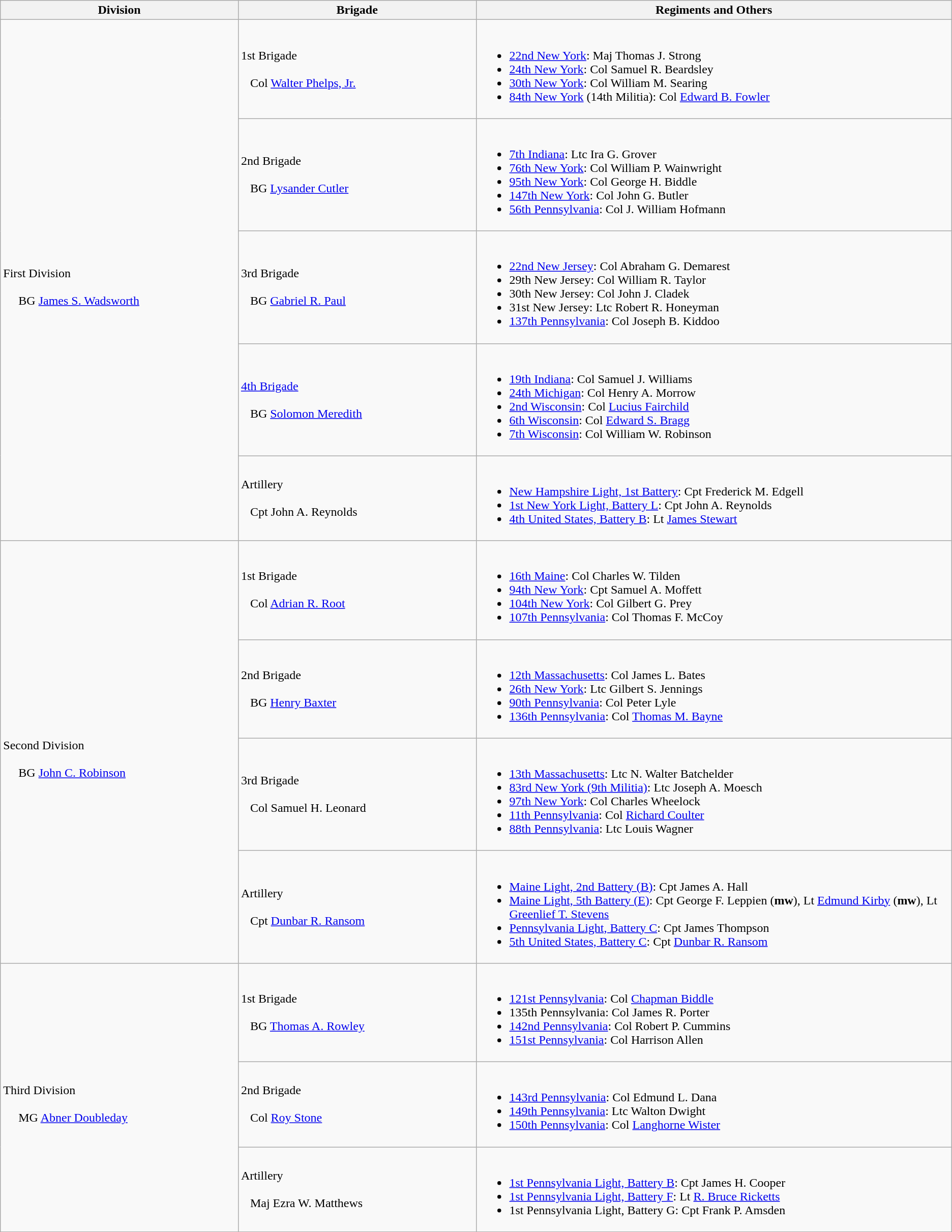<table class="wikitable">
<tr>
<th width=25%>Division</th>
<th width=25%>Brigade</th>
<th>Regiments and Others</th>
</tr>
<tr>
<td rowspan=5><br>First Division<br>
<br>    
BG <a href='#'>James S. Wadsworth</a></td>
<td>1st Brigade<br><br>  
Col <a href='#'>Walter Phelps, Jr.</a></td>
<td><br><ul><li><a href='#'>22nd New York</a>: Maj Thomas J. Strong</li><li><a href='#'>24th New York</a>: Col Samuel R. Beardsley</li><li><a href='#'>30th New York</a>: Col William M. Searing</li><li><a href='#'>84th New York</a> (14th Militia): Col <a href='#'>Edward B. Fowler</a></li></ul></td>
</tr>
<tr>
<td>2nd Brigade<br><br>  
BG <a href='#'>Lysander Cutler</a></td>
<td><br><ul><li><a href='#'>7th Indiana</a>: Ltc Ira G. Grover</li><li><a href='#'>76th New York</a>: Col William P. Wainwright</li><li><a href='#'>95th New York</a>: Col George H. Biddle</li><li><a href='#'>147th New York</a>: Col John G. Butler</li><li><a href='#'>56th Pennsylvania</a>: Col J. William Hofmann</li></ul></td>
</tr>
<tr>
<td>3rd Brigade<br><br>  
BG <a href='#'>Gabriel R. Paul</a></td>
<td><br><ul><li><a href='#'>22nd New Jersey</a>: Col Abraham G. Demarest</li><li>29th New Jersey: Col William R. Taylor</li><li>30th New Jersey: Col John J. Cladek</li><li>31st New Jersey: Ltc Robert R. Honeyman</li><li><a href='#'>137th Pennsylvania</a>: Col Joseph B. Kiddoo</li></ul></td>
</tr>
<tr>
<td><a href='#'>4th Brigade</a><br><br>  
BG <a href='#'>Solomon Meredith</a></td>
<td><br><ul><li><a href='#'>19th Indiana</a>: Col Samuel J. Williams</li><li><a href='#'>24th Michigan</a>: Col Henry A. Morrow</li><li><a href='#'>2nd Wisconsin</a>: Col <a href='#'>Lucius Fairchild</a></li><li><a href='#'>6th Wisconsin</a>: Col <a href='#'>Edward S. Bragg</a></li><li><a href='#'>7th Wisconsin</a>: Col William W. Robinson</li></ul></td>
</tr>
<tr>
<td>Artillery<br><br>  
Cpt John A. Reynolds</td>
<td><br><ul><li><a href='#'>New Hampshire Light, 1st Battery</a>: Cpt Frederick M. Edgell</li><li><a href='#'>1st New York Light, Battery L</a>: Cpt John A. Reynolds</li><li><a href='#'>4th United States, Battery B</a>: Lt <a href='#'>James Stewart</a></li></ul></td>
</tr>
<tr>
<td rowspan=4><br>Second Division<br>
<br>    
BG <a href='#'>John C. Robinson</a></td>
<td>1st Brigade<br><br>  
Col <a href='#'>Adrian R. Root</a></td>
<td><br><ul><li><a href='#'>16th Maine</a>: Col Charles W. Tilden</li><li><a href='#'>94th New York</a>: Cpt Samuel A. Moffett</li><li><a href='#'>104th New York</a>: Col Gilbert G. Prey</li><li><a href='#'>107th Pennsylvania</a>: Col Thomas F. McCoy</li></ul></td>
</tr>
<tr>
<td>2nd Brigade<br><br>  
BG <a href='#'>Henry Baxter</a></td>
<td><br><ul><li><a href='#'>12th Massachusetts</a>: Col James L. Bates</li><li><a href='#'>26th New York</a>: Ltc Gilbert S. Jennings</li><li><a href='#'>90th Pennsylvania</a>: Col Peter Lyle</li><li><a href='#'>136th Pennsylvania</a>: Col <a href='#'>Thomas M. Bayne</a></li></ul></td>
</tr>
<tr>
<td>3rd Brigade<br><br>  
Col Samuel H. Leonard</td>
<td><br><ul><li><a href='#'>13th Massachusetts</a>: Ltc N. Walter Batchelder</li><li><a href='#'>83rd New York (9th Militia)</a>: Ltc Joseph A. Moesch</li><li><a href='#'>97th New York</a>: Col Charles Wheelock</li><li><a href='#'>11th Pennsylvania</a>: Col <a href='#'>Richard Coulter</a></li><li><a href='#'>88th Pennsylvania</a>: Ltc Louis Wagner</li></ul></td>
</tr>
<tr>
<td>Artillery<br><br>  
Cpt <a href='#'>Dunbar R. Ransom</a></td>
<td><br><ul><li><a href='#'>Maine Light, 2nd Battery (B)</a>: Cpt James A. Hall</li><li><a href='#'>Maine Light, 5th Battery (E)</a>: Cpt George F. Leppien (<strong>mw</strong>), Lt <a href='#'>Edmund Kirby</a> (<strong>mw</strong>), Lt <a href='#'>Greenlief T. Stevens</a></li><li><a href='#'>Pennsylvania Light, Battery C</a>: Cpt James Thompson</li><li><a href='#'>5th United States, Battery C</a>: Cpt <a href='#'>Dunbar R. Ransom</a></li></ul></td>
</tr>
<tr>
<td rowspan=3><br>Third Division<br>
<br>    
MG <a href='#'>Abner Doubleday</a></td>
<td>1st Brigade<br><br>  
BG <a href='#'>Thomas A. Rowley</a></td>
<td><br><ul><li><a href='#'>121st Pennsylvania</a>: Col <a href='#'>Chapman Biddle</a></li><li>135th Pennsylvania: Col James R. Porter</li><li><a href='#'>142nd Pennsylvania</a>: Col Robert P. Cummins</li><li><a href='#'>151st Pennsylvania</a>: Col Harrison Allen</li></ul></td>
</tr>
<tr>
<td>2nd Brigade<br><br>  
Col <a href='#'>Roy Stone</a></td>
<td><br><ul><li><a href='#'>143rd Pennsylvania</a>: Col Edmund L. Dana</li><li><a href='#'>149th Pennsylvania</a>: Ltc Walton Dwight</li><li><a href='#'>150th Pennsylvania</a>: Col <a href='#'>Langhorne Wister</a></li></ul></td>
</tr>
<tr>
<td>Artillery<br><br>  
Maj Ezra W. Matthews</td>
<td><br><ul><li><a href='#'>1st Pennsylvania Light, Battery B</a>: Cpt James H. Cooper</li><li><a href='#'>1st Pennsylvania Light, Battery F</a>: Lt <a href='#'>R. Bruce Ricketts</a></li><li>1st Pennsylvania Light, Battery G: Cpt Frank P. Amsden</li></ul></td>
</tr>
</table>
